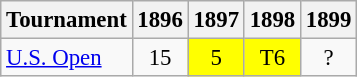<table class="wikitable" style="font-size:95%;text-align:center;">
<tr>
<th>Tournament</th>
<th>1896</th>
<th>1897</th>
<th>1898</th>
<th>1899</th>
</tr>
<tr>
<td align=left><a href='#'>U.S. Open</a></td>
<td>15</td>
<td style="background:yellow;">5</td>
<td style="background:yellow;">T6</td>
<td>?</td>
</tr>
</table>
